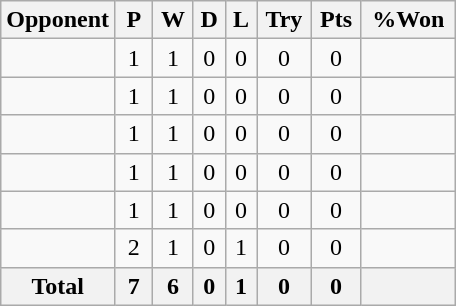<table class="wikitable sortable" style="text-align:center;font:100%">
<tr>
<th style="width:25%;">Opponent</th>
<th abbr="Played" style="width:15px;">P</th>
<th abbr="Won" style="width:10px;">W</th>
<th abbr="Drawn" style="width:10px;">D</th>
<th abbr="Lost" style="width:10px;">L</th>
<th abbr="Tries" style="width:15px;">Try</th>
<th abbr="Points" style="width:18px;">Pts</th>
<th abbr="Won" style="width:15px;">%Won</th>
</tr>
<tr>
<td align="left"></td>
<td>1</td>
<td>1</td>
<td>0</td>
<td>0</td>
<td>0</td>
<td>0</td>
<td></td>
</tr>
<tr>
<td align="left"></td>
<td>1</td>
<td>1</td>
<td>0</td>
<td>0</td>
<td>0</td>
<td>0</td>
<td></td>
</tr>
<tr>
<td align="left"></td>
<td>1</td>
<td>1</td>
<td>0</td>
<td>0</td>
<td>0</td>
<td>0</td>
<td></td>
</tr>
<tr>
<td align="left"></td>
<td>1</td>
<td>1</td>
<td>0</td>
<td>0</td>
<td>0</td>
<td>0</td>
<td></td>
</tr>
<tr>
<td align="left"></td>
<td>1</td>
<td>1</td>
<td>0</td>
<td>0</td>
<td>0</td>
<td>0</td>
<td></td>
</tr>
<tr>
<td align="left"></td>
<td>2</td>
<td>1</td>
<td>0</td>
<td>1</td>
<td>0</td>
<td>0</td>
<td></td>
</tr>
<tr>
<th>Total</th>
<th>7</th>
<th>6</th>
<th>0</th>
<th>1</th>
<th>0</th>
<th>0</th>
<th></th>
</tr>
</table>
